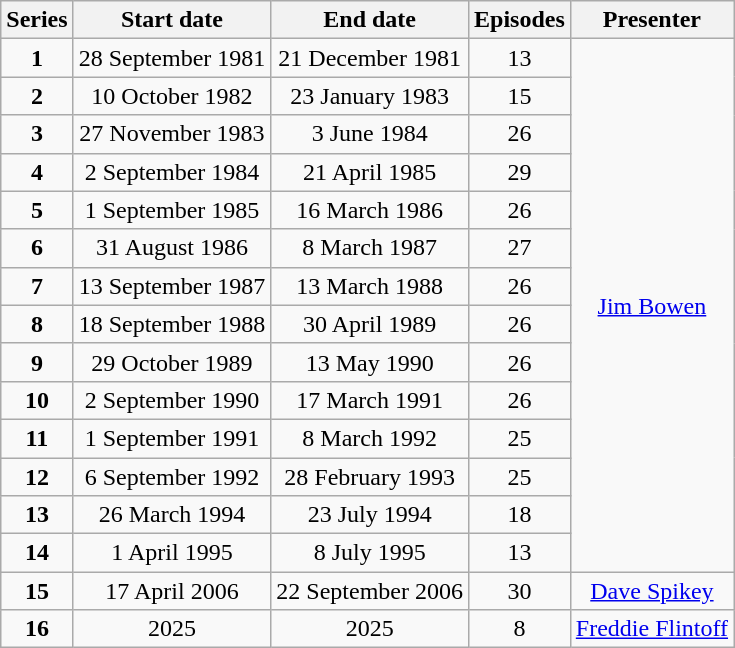<table class="wikitable" style="text-align:center;">
<tr>
<th>Series</th>
<th>Start date</th>
<th>End date</th>
<th>Episodes</th>
<th>Presenter</th>
</tr>
<tr>
<td><strong>1</strong></td>
<td>28 September 1981</td>
<td>21 December 1981</td>
<td>13</td>
<td rowspan="14"><a href='#'>Jim Bowen</a></td>
</tr>
<tr>
<td><strong>2</strong></td>
<td>10 October 1982</td>
<td>23 January 1983</td>
<td>15</td>
</tr>
<tr>
<td><strong>3</strong></td>
<td>27 November 1983</td>
<td>3 June 1984</td>
<td>26</td>
</tr>
<tr>
<td><strong>4</strong></td>
<td>2 September 1984</td>
<td>21 April 1985</td>
<td>29</td>
</tr>
<tr>
<td><strong>5</strong></td>
<td>1 September 1985</td>
<td>16 March 1986</td>
<td>26</td>
</tr>
<tr>
<td><strong>6</strong></td>
<td>31 August 1986</td>
<td>8 March 1987</td>
<td>27</td>
</tr>
<tr>
<td><strong>7</strong></td>
<td>13 September 1987</td>
<td>13 March 1988</td>
<td>26</td>
</tr>
<tr>
<td><strong>8</strong></td>
<td>18 September 1988</td>
<td>30 April 1989</td>
<td>26</td>
</tr>
<tr>
<td><strong>9</strong></td>
<td>29 October 1989</td>
<td>13 May 1990</td>
<td>26</td>
</tr>
<tr>
<td><strong>10</strong></td>
<td>2 September 1990</td>
<td>17 March 1991</td>
<td>26</td>
</tr>
<tr>
<td><strong>11</strong></td>
<td>1 September 1991</td>
<td>8 March 1992</td>
<td>25</td>
</tr>
<tr>
<td><strong>12</strong></td>
<td>6 September 1992</td>
<td>28 February 1993</td>
<td>25</td>
</tr>
<tr>
<td><strong>13</strong></td>
<td>26 March 1994</td>
<td>23 July 1994</td>
<td>18</td>
</tr>
<tr>
<td><strong>14</strong></td>
<td>1 April 1995</td>
<td>8 July 1995</td>
<td>13</td>
</tr>
<tr>
<td><strong>15</strong></td>
<td>17 April 2006</td>
<td>22 September 2006</td>
<td>30</td>
<td><a href='#'>Dave Spikey</a></td>
</tr>
<tr>
<td><strong>16</strong></td>
<td>2025</td>
<td>2025</td>
<td>8</td>
<td><a href='#'>Freddie Flintoff</a></td>
</tr>
</table>
